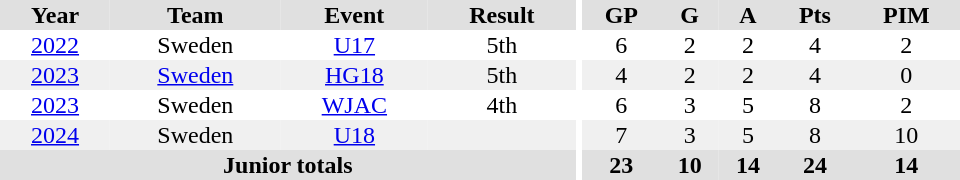<table border="0" cellpadding="1" cellspacing="0" ID="Table3" style="text-align:center; width:40em;">
<tr bgcolor="#e0e0e0">
<th>Year</th>
<th>Team</th>
<th>Event</th>
<th>Result</th>
<th rowspan="101" bgcolor="#ffffff"></th>
<th>GP</th>
<th>G</th>
<th>A</th>
<th>Pts</th>
<th>PIM</th>
</tr>
<tr>
<td><a href='#'>2022</a></td>
<td>Sweden</td>
<td><a href='#'>U17</a></td>
<td>5th</td>
<td>6</td>
<td>2</td>
<td>2</td>
<td>4</td>
<td>2</td>
</tr>
<tr bgcolor="f0f0f0">
<td><a href='#'>2023</a></td>
<td><a href='#'>Sweden</a></td>
<td><a href='#'>HG18</a></td>
<td>5th</td>
<td>4</td>
<td>2</td>
<td>2</td>
<td>4</td>
<td>0</td>
</tr>
<tr>
<td><a href='#'>2023</a></td>
<td>Sweden</td>
<td><a href='#'>WJAC</a></td>
<td>4th</td>
<td>6</td>
<td>3</td>
<td>5</td>
<td>8</td>
<td>2</td>
</tr>
<tr bgcolor="f0f0f0">
<td><a href='#'>2024</a></td>
<td>Sweden</td>
<td><a href='#'>U18</a></td>
<td></td>
<td>7</td>
<td>3</td>
<td>5</td>
<td>8</td>
<td>10</td>
</tr>
<tr bgcolor="#e0e0e0">
<th colspan="4">Junior totals</th>
<th>23</th>
<th>10</th>
<th>14</th>
<th>24</th>
<th>14</th>
</tr>
</table>
